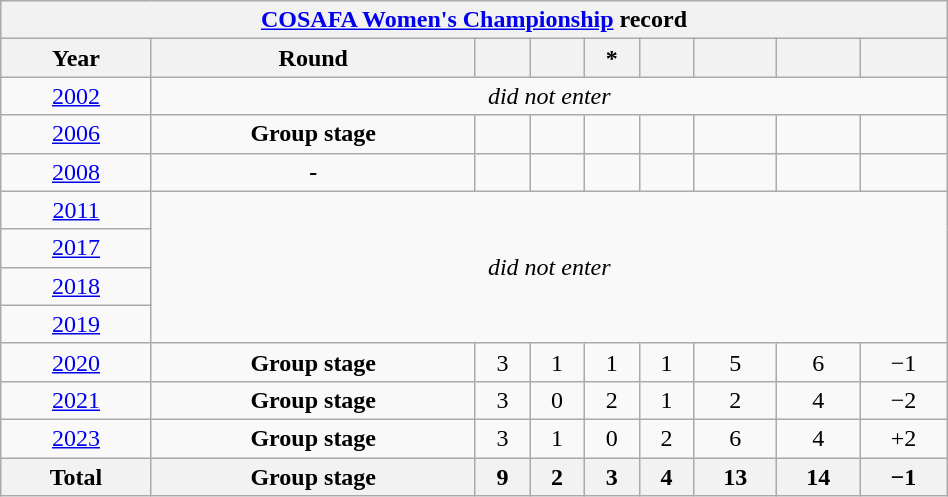<table class="wikitable" style="text-align: center; width:50%;">
<tr>
<th colspan=10><a href='#'>COSAFA Women's Championship</a> record</th>
</tr>
<tr>
<th>Year</th>
<th>Round</th>
<th></th>
<th></th>
<th>*</th>
<th></th>
<th></th>
<th></th>
<th></th>
</tr>
<tr>
<td> <a href='#'>2002</a></td>
<td colspan =8><em>did not enter</em></td>
</tr>
<tr>
<td> <a href='#'>2006</a></td>
<td><strong>Group stage</strong></td>
<td></td>
<td></td>
<td></td>
<td></td>
<td></td>
<td></td>
<td></td>
</tr>
<tr>
<td> <a href='#'>2008</a></td>
<td><strong>-</strong></td>
<td></td>
<td></td>
<td></td>
<td></td>
<td></td>
<td></td>
<td></td>
</tr>
<tr>
<td> <a href='#'>2011</a></td>
<td colspan =8  rowspan=4><em>did not enter</em></td>
</tr>
<tr>
<td> <a href='#'>2017</a></td>
</tr>
<tr>
<td> <a href='#'>2018</a></td>
</tr>
<tr>
<td> <a href='#'>2019</a></td>
</tr>
<tr>
<td> <a href='#'>2020</a></td>
<td><strong>Group stage</strong></td>
<td>3</td>
<td>1</td>
<td>1</td>
<td>1</td>
<td>5</td>
<td>6</td>
<td>−1</td>
</tr>
<tr>
<td> <a href='#'>2021</a></td>
<td><strong>Group stage</strong></td>
<td>3</td>
<td>0</td>
<td>2</td>
<td>1</td>
<td>2</td>
<td>4</td>
<td>−2</td>
</tr>
<tr>
<td> <a href='#'>2023</a></td>
<td><strong>Group stage</strong></td>
<td>3</td>
<td>1</td>
<td>0</td>
<td>2</td>
<td>6</td>
<td>4</td>
<td>+2</td>
</tr>
<tr>
<th>Total</th>
<th>Group stage</th>
<th>9</th>
<th>2</th>
<th>3</th>
<th>4</th>
<th>13</th>
<th>14</th>
<th>−1</th>
</tr>
</table>
